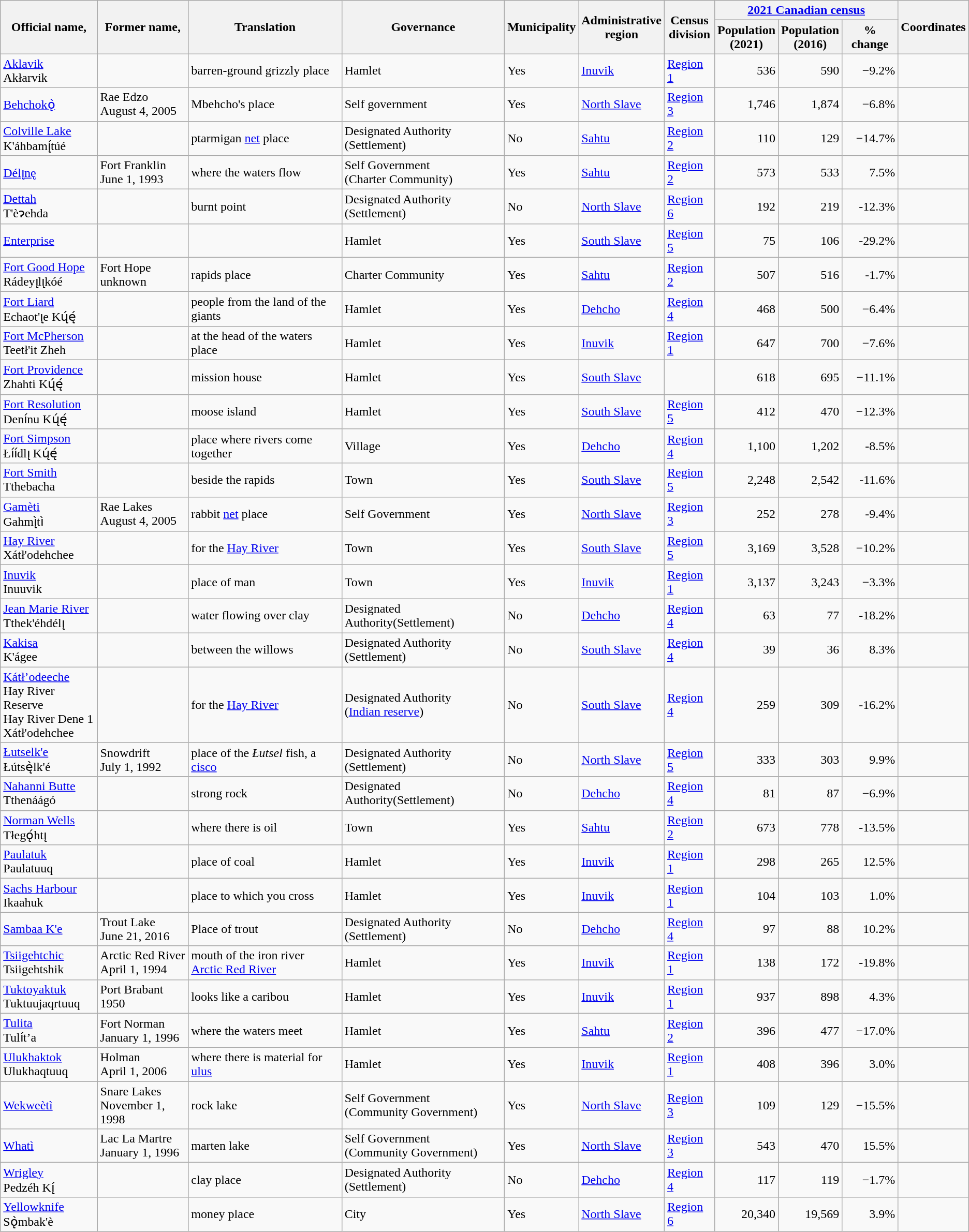<table class="wikitable sortable">
<tr>
<th rowspan=2>Official name,<br></th>
<th rowspan=2>Former name,<br></th>
<th rowspan=2>Translation</th>
<th rowspan=2>Governance</th>
<th rowspan=2>Municipality</th>
<th rowspan=2>Administrative<br>region</th>
<th rowspan=2>Census<br>division</th>
<th colspan=3><a href='#'>2021 Canadian census</a></th>
<th rowspan=2>Coordinates</th>
</tr>
<tr>
<th>Population<br>(2021)</th>
<th>Population<br>(2016)</th>
<th>% change</th>
</tr>
<tr>
<td><a href='#'>Aklavik</a><br>Akłarvik</td>
<td></td>
<td>barren-ground grizzly place</td>
<td>Hamlet</td>
<td>Yes</td>
<td><a href='#'>Inuvik</a></td>
<td><a href='#'>Region 1</a></td>
<td align=right>536</td>
<td align=right>590</td>
<td align=right>−9.2%</td>
<td style="font-size: 90%"></td>
</tr>
<tr>
<td><a href='#'>Behchokǫ̀</a></td>
<td>Rae Edzo<br>August 4, 2005</td>
<td>Mbehcho's place</td>
<td>Self government</td>
<td>Yes</td>
<td><a href='#'>North Slave</a></td>
<td><a href='#'>Region 3</a></td>
<td align=right>1,746</td>
<td align=right>1,874</td>
<td align=right>−6.8%</td>
<td style="font-size: 90%"></td>
</tr>
<tr>
<td><a href='#'>Colville Lake</a><br>K'áhbamı̨́túé</td>
<td></td>
<td>ptarmigan <a href='#'>net</a> place</td>
<td>Designated Authority<br>(Settlement)</td>
<td>No</td>
<td><a href='#'>Sahtu</a></td>
<td><a href='#'>Region 2</a></td>
<td align=right>110</td>
<td align=right>129</td>
<td align=right>−14.7%</td>
<td style="font-size: 90%"></td>
</tr>
<tr>
<td><a href='#'>Délı̨nę</a></td>
<td>Fort Franklin<br>June 1, 1993</td>
<td>where the waters flow</td>
<td>Self Government<br>(Charter Community)</td>
<td>Yes</td>
<td><a href='#'>Sahtu</a></td>
<td><a href='#'>Region 2</a></td>
<td align=right>573</td>
<td align=right>533</td>
<td align=right>7.5%</td>
<td style="font-size: 90%"></td>
</tr>
<tr>
<td><a href='#'>Dettah</a><br>T'èɂehda</td>
<td></td>
<td>burnt point</td>
<td>Designated Authority<br>(Settlement)</td>
<td>No</td>
<td><a href='#'>North Slave</a></td>
<td><a href='#'>Region 6</a></td>
<td align=right>192</td>
<td align=right>219</td>
<td align=right>-12.3%</td>
<td style="font-size: 90%"></td>
</tr>
<tr>
<td><a href='#'>Enterprise</a></td>
<td></td>
<td></td>
<td>Hamlet</td>
<td>Yes</td>
<td><a href='#'>South Slave</a></td>
<td><a href='#'>Region 5</a></td>
<td align=right>75</td>
<td align=right>106</td>
<td align=right>-29.2%</td>
<td style="font-size: 90%"></td>
</tr>
<tr>
<td><a href='#'>Fort Good Hope</a><br>Rádeyı̨lı̨kóé</td>
<td>Fort Hope<br>unknown</td>
<td>rapids place</td>
<td>Charter Community</td>
<td>Yes</td>
<td><a href='#'>Sahtu</a></td>
<td><a href='#'>Region 2</a></td>
<td align=right>507</td>
<td align=right>516</td>
<td align=right>-1.7%</td>
<td style="font-size: 90%"></td>
</tr>
<tr>
<td><a href='#'>Fort Liard</a><br>Echaot'ı̨e Kų́ę́</td>
<td></td>
<td>people from the land of the giants</td>
<td>Hamlet</td>
<td>Yes</td>
<td><a href='#'>Dehcho</a></td>
<td><a href='#'>Region 4</a></td>
<td align=right>468</td>
<td align=right>500</td>
<td align=right>−6.4%</td>
<td style="font-size: 90%"></td>
</tr>
<tr>
<td><a href='#'>Fort McPherson</a><br>Teetł'it Zheh</td>
<td></td>
<td>at the head of the waters place</td>
<td>Hamlet</td>
<td>Yes</td>
<td><a href='#'>Inuvik</a></td>
<td><a href='#'>Region 1</a></td>
<td align=right>647</td>
<td align=right>700</td>
<td align=right>−7.6%</td>
<td style="font-size: 90%"></td>
</tr>
<tr>
<td><a href='#'>Fort Providence</a><br>Zhahti Kų́ę́</td>
<td></td>
<td>mission house</td>
<td>Hamlet</td>
<td>Yes</td>
<td><a href='#'>South Slave</a></td>
<td></td>
<td align=right>618</td>
<td align=right>695</td>
<td align=right>−11.1%</td>
<td style="font-size: 90%"></td>
</tr>
<tr>
<td><a href='#'>Fort Resolution</a><br>Denı́nu Kų́ę́</td>
<td></td>
<td>moose island</td>
<td>Hamlet</td>
<td>Yes</td>
<td><a href='#'>South Slave</a></td>
<td><a href='#'>Region 5</a></td>
<td align=right>412</td>
<td align=right>470</td>
<td align=right>−12.3%</td>
<td style="font-size: 90%"></td>
</tr>
<tr>
<td><a href='#'>Fort Simpson</a><br>Łı́ı́dlı̨ Kų́ę́</td>
<td></td>
<td>place where rivers come together</td>
<td>Village</td>
<td>Yes</td>
<td><a href='#'>Dehcho</a></td>
<td><a href='#'>Region 4</a></td>
<td align=right>1,100</td>
<td align=right>1,202</td>
<td align=right>-8.5%</td>
<td style="font-size: 90%"></td>
</tr>
<tr>
<td><a href='#'>Fort Smith</a><br>Tthebacha</td>
<td></td>
<td>beside the rapids</td>
<td>Town</td>
<td>Yes</td>
<td><a href='#'>South Slave</a></td>
<td><a href='#'>Region 5</a></td>
<td align=right>2,248</td>
<td align=right>2,542</td>
<td align=right>-11.6%</td>
<td style="font-size: 90%"></td>
</tr>
<tr>
<td><a href='#'>Gamèti</a><br>Gahmı̨̀tı̀</td>
<td>Rae Lakes<br>August 4, 2005</td>
<td>rabbit <a href='#'>net</a> place</td>
<td>Self Government<br></td>
<td>Yes</td>
<td><a href='#'>North Slave</a></td>
<td><a href='#'>Region 3</a></td>
<td align=right>252</td>
<td align=right>278</td>
<td align=right>-9.4%</td>
<td style="font-size: 90%"></td>
</tr>
<tr>
<td><a href='#'>Hay River</a><br>Xátł'odehchee</td>
<td></td>
<td>for the <a href='#'>Hay River</a></td>
<td>Town</td>
<td>Yes</td>
<td><a href='#'>South Slave</a></td>
<td><a href='#'>Region 5</a></td>
<td align=right>3,169</td>
<td align=right>3,528</td>
<td align=right>−10.2%</td>
<td style="font-size: 90%"></td>
</tr>
<tr>
<td><a href='#'>Inuvik</a><br>Inuuvik</td>
<td></td>
<td>place of man</td>
<td>Town</td>
<td>Yes</td>
<td><a href='#'>Inuvik</a></td>
<td><a href='#'>Region 1</a></td>
<td align=right>3,137</td>
<td align=right>3,243</td>
<td align=right>−3.3%</td>
<td style="font-size: 90%"></td>
</tr>
<tr>
<td><a href='#'>Jean Marie River</a><br>Tthek'éhdélı̨</td>
<td></td>
<td>water flowing over clay</td>
<td>Designated Authority(Settlement)</td>
<td>No</td>
<td><a href='#'>Dehcho</a></td>
<td><a href='#'>Region 4</a></td>
<td align=right>63</td>
<td align=right>77</td>
<td align=right>-18.2%</td>
<td style="font-size: 90%"></td>
</tr>
<tr>
<td><a href='#'>Kakisa</a><br>K'ágee</td>
<td></td>
<td>between the willows</td>
<td>Designated Authority<br>(Settlement)</td>
<td>No</td>
<td><a href='#'>South Slave</a></td>
<td><a href='#'>Region 4</a></td>
<td align=right>39</td>
<td align=right>36</td>
<td align=right>8.3%</td>
<td style="font-size: 90%"></td>
</tr>
<tr>
<td><a href='#'>Kátł’odeeche</a><br>Hay River Reserve<br>Hay River Dene 1<br>Xátł'odehchee</td>
<td></td>
<td>for the <a href='#'>Hay River</a></td>
<td>Designated Authority<br>(<a href='#'>Indian reserve</a>)</td>
<td>No</td>
<td><a href='#'>South Slave</a></td>
<td><a href='#'>Region 4</a></td>
<td align=right>259</td>
<td align=right>309</td>
<td align=right>-16.2%</td>
<td style="font-size: 90%"></td>
</tr>
<tr>
<td><a href='#'>Łutselk'e</a><br>Łútsę̀lk'é</td>
<td>Snowdrift<br>July 1, 1992</td>
<td>place of the <em>Łutsel</em> fish, a <a href='#'>cisco</a></td>
<td>Designated Authority<br>(Settlement)</td>
<td>No</td>
<td><a href='#'>North Slave</a></td>
<td><a href='#'>Region 5</a></td>
<td align=right>333</td>
<td align=right>303</td>
<td align=right>9.9%</td>
<td style="font-size: 90%"></td>
</tr>
<tr>
<td><a href='#'>Nahanni Butte</a><br>Tthenáágó</td>
<td></td>
<td>strong rock</td>
<td>Designated Authority(Settlement)</td>
<td>No</td>
<td><a href='#'>Dehcho</a></td>
<td><a href='#'>Region 4</a></td>
<td align=right>81</td>
<td align=right>87</td>
<td align=right>−6.9%</td>
<td style="font-size: 90%"></td>
</tr>
<tr>
<td><a href='#'>Norman Wells</a><br>Tłegǫ́htı̨</td>
<td></td>
<td>where there is oil</td>
<td>Town</td>
<td>Yes</td>
<td><a href='#'>Sahtu</a></td>
<td><a href='#'>Region 2</a></td>
<td align=right>673</td>
<td align=right>778</td>
<td align=right>-13.5%</td>
<td style="font-size: 90%"></td>
</tr>
<tr>
<td><a href='#'>Paulatuk</a><br>Paulatuuq</td>
<td></td>
<td>place of coal</td>
<td>Hamlet</td>
<td>Yes</td>
<td><a href='#'>Inuvik</a></td>
<td><a href='#'>Region 1</a></td>
<td align=right>298</td>
<td align=right>265</td>
<td align=right>12.5%</td>
<td style="font-size: 90%"></td>
</tr>
<tr>
<td><a href='#'>Sachs Harbour</a><br>Ikaahuk</td>
<td></td>
<td>place to which you cross</td>
<td>Hamlet</td>
<td>Yes</td>
<td><a href='#'>Inuvik</a></td>
<td><a href='#'>Region 1</a></td>
<td align=right>104</td>
<td align=right>103</td>
<td align=right>1.0%</td>
<td style="font-size: 90%"></td>
</tr>
<tr>
<td><a href='#'>Sambaa K'e</a></td>
<td>Trout Lake<br>June 21, 2016</td>
<td>Place of trout</td>
<td>Designated Authority<br>(Settlement)</td>
<td>No</td>
<td><a href='#'>Dehcho</a></td>
<td><a href='#'>Region 4</a></td>
<td align=right>97</td>
<td align=right>88</td>
<td align=right>10.2%</td>
<td style="font-size: 90%"></td>
</tr>
<tr>
<td><a href='#'>Tsiigehtchic</a><br>Tsiigehtshik</td>
<td>Arctic Red River<br>April 1, 1994</td>
<td>mouth of the iron river<br><a href='#'>Arctic Red River</a></td>
<td>Hamlet</td>
<td>Yes</td>
<td><a href='#'>Inuvik</a></td>
<td><a href='#'>Region 1</a></td>
<td align=right>138</td>
<td align=right>172</td>
<td align=right>-19.8%</td>
<td style="font-size: 90%"></td>
</tr>
<tr>
<td><a href='#'>Tuktoyaktuk</a><br>Tuktuujaqrtuuq</td>
<td>Port Brabant<br>1950</td>
<td>looks like a caribou</td>
<td>Hamlet</td>
<td>Yes</td>
<td><a href='#'>Inuvik</a></td>
<td><a href='#'>Region 1</a></td>
<td align=right>937</td>
<td align=right>898</td>
<td align=right>4.3%</td>
<td style="font-size: 90%"></td>
</tr>
<tr>
<td><a href='#'>Tulita</a><br>Tulı́t’a</td>
<td>Fort Norman<br>January 1, 1996</td>
<td>where the waters meet</td>
<td>Hamlet</td>
<td>Yes</td>
<td><a href='#'>Sahtu</a></td>
<td><a href='#'>Region 2</a></td>
<td align=right>396</td>
<td align=right>477</td>
<td align=right>−17.0%</td>
<td style="font-size: 90%"></td>
</tr>
<tr>
<td><a href='#'>Ulukhaktok</a><br>Ulukhaqtuuq</td>
<td>Holman<br>April 1, 2006</td>
<td>where there is material for <a href='#'>ulus</a></td>
<td>Hamlet</td>
<td>Yes</td>
<td><a href='#'>Inuvik</a></td>
<td><a href='#'>Region 1</a></td>
<td align=right>408</td>
<td align=right>396</td>
<td align=right>3.0%</td>
<td style="font-size: 90%"></td>
</tr>
<tr>
<td><a href='#'>Wekweètì</a></td>
<td>Snare Lakes<br>November 1, 1998</td>
<td>rock lake</td>
<td>Self Government<br>(Community Government)</td>
<td>Yes</td>
<td><a href='#'>North Slave</a></td>
<td><a href='#'>Region 3</a></td>
<td align=right>109</td>
<td align=right>129</td>
<td align=right>−15.5%</td>
<td style="font-size: 90%"></td>
</tr>
<tr>
<td><a href='#'>Whatì</a></td>
<td>Lac La Martre<br>January 1, 1996</td>
<td>marten lake</td>
<td>Self Government<br>(Community Government)</td>
<td>Yes</td>
<td><a href='#'>North Slave</a></td>
<td><a href='#'>Region 3</a></td>
<td align=right>543</td>
<td align=right>470</td>
<td align=right>15.5%</td>
<td style="font-size: 90%"></td>
</tr>
<tr>
<td><a href='#'>Wrigley</a><br>Pedzéh Kı̨́</td>
<td></td>
<td>clay place</td>
<td>Designated Authority<br>(Settlement)</td>
<td>No</td>
<td><a href='#'>Dehcho</a></td>
<td><a href='#'>Region 4</a></td>
<td align=right>117</td>
<td align=right>119</td>
<td align=right>−1.7%</td>
<td style="font-size: 90%"></td>
</tr>
<tr>
<td><a href='#'>Yellowknife</a><br>Sǫ̀mbak'è</td>
<td></td>
<td>money place</td>
<td>City</td>
<td>Yes</td>
<td><a href='#'>North Slave</a></td>
<td><a href='#'>Region 6</a></td>
<td align=right>20,340</td>
<td align=right>19,569</td>
<td align=right>3.9%</td>
<td style="font-size: 90%"></td>
</tr>
</table>
